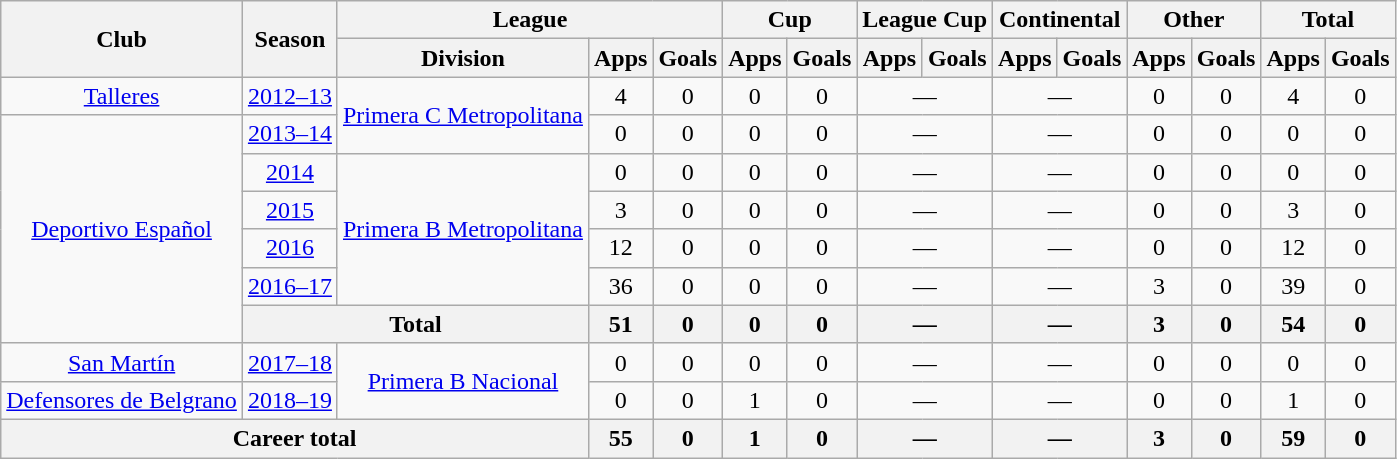<table class="wikitable" style="text-align:center">
<tr>
<th rowspan="2">Club</th>
<th rowspan="2">Season</th>
<th colspan="3">League</th>
<th colspan="2">Cup</th>
<th colspan="2">League Cup</th>
<th colspan="2">Continental</th>
<th colspan="2">Other</th>
<th colspan="2">Total</th>
</tr>
<tr>
<th>Division</th>
<th>Apps</th>
<th>Goals</th>
<th>Apps</th>
<th>Goals</th>
<th>Apps</th>
<th>Goals</th>
<th>Apps</th>
<th>Goals</th>
<th>Apps</th>
<th>Goals</th>
<th>Apps</th>
<th>Goals</th>
</tr>
<tr>
<td rowspan="1"><a href='#'>Talleres</a></td>
<td><a href='#'>2012–13</a></td>
<td rowspan="2"><a href='#'>Primera C Metropolitana</a></td>
<td>4</td>
<td>0</td>
<td>0</td>
<td>0</td>
<td colspan="2">—</td>
<td colspan="2">—</td>
<td>0</td>
<td>0</td>
<td>4</td>
<td>0</td>
</tr>
<tr>
<td rowspan="6"><a href='#'>Deportivo Español</a></td>
<td><a href='#'>2013–14</a></td>
<td>0</td>
<td>0</td>
<td>0</td>
<td>0</td>
<td colspan="2">—</td>
<td colspan="2">—</td>
<td>0</td>
<td>0</td>
<td>0</td>
<td>0</td>
</tr>
<tr>
<td><a href='#'>2014</a></td>
<td rowspan="4"><a href='#'>Primera B Metropolitana</a></td>
<td>0</td>
<td>0</td>
<td>0</td>
<td>0</td>
<td colspan="2">—</td>
<td colspan="2">—</td>
<td>0</td>
<td>0</td>
<td>0</td>
<td>0</td>
</tr>
<tr>
<td><a href='#'>2015</a></td>
<td>3</td>
<td>0</td>
<td>0</td>
<td>0</td>
<td colspan="2">—</td>
<td colspan="2">—</td>
<td>0</td>
<td>0</td>
<td>3</td>
<td>0</td>
</tr>
<tr>
<td><a href='#'>2016</a></td>
<td>12</td>
<td>0</td>
<td>0</td>
<td>0</td>
<td colspan="2">—</td>
<td colspan="2">—</td>
<td>0</td>
<td>0</td>
<td>12</td>
<td>0</td>
</tr>
<tr>
<td><a href='#'>2016–17</a></td>
<td>36</td>
<td>0</td>
<td>0</td>
<td>0</td>
<td colspan="2">—</td>
<td colspan="2">—</td>
<td>3</td>
<td>0</td>
<td>39</td>
<td>0</td>
</tr>
<tr>
<th colspan="2">Total</th>
<th>51</th>
<th>0</th>
<th>0</th>
<th>0</th>
<th colspan="2">—</th>
<th colspan="2">—</th>
<th>3</th>
<th>0</th>
<th>54</th>
<th>0</th>
</tr>
<tr>
<td rowspan="1"><a href='#'>San Martín</a></td>
<td><a href='#'>2017–18</a></td>
<td rowspan="2"><a href='#'>Primera B Nacional</a></td>
<td>0</td>
<td>0</td>
<td>0</td>
<td>0</td>
<td colspan="2">—</td>
<td colspan="2">—</td>
<td>0</td>
<td>0</td>
<td>0</td>
<td>0</td>
</tr>
<tr>
<td rowspan="1"><a href='#'>Defensores de Belgrano</a></td>
<td><a href='#'>2018–19</a></td>
<td>0</td>
<td>0</td>
<td>1</td>
<td>0</td>
<td colspan="2">—</td>
<td colspan="2">—</td>
<td>0</td>
<td>0</td>
<td>1</td>
<td>0</td>
</tr>
<tr>
<th colspan="3">Career total</th>
<th>55</th>
<th>0</th>
<th>1</th>
<th>0</th>
<th colspan="2">—</th>
<th colspan="2">—</th>
<th>3</th>
<th>0</th>
<th>59</th>
<th>0</th>
</tr>
</table>
